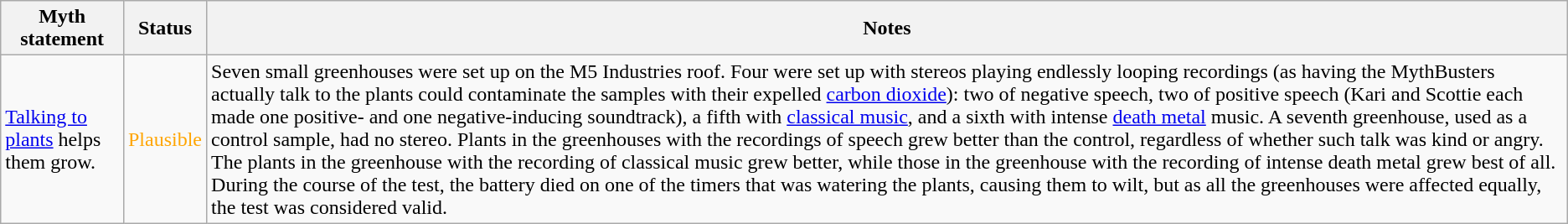<table class="wikitable plainrowheaders">
<tr>
<th>Myth statement</th>
<th>Status</th>
<th>Notes</th>
</tr>
<tr>
<td><a href='#'>Talking to plants</a> helps them grow.</td>
<td style="color:orange">Plausible</td>
<td>Seven small greenhouses were set up on the M5 Industries roof. Four were set up with stereos playing endlessly looping recordings (as having the MythBusters actually talk to the plants could contaminate the samples with their expelled <a href='#'>carbon dioxide</a>): two of negative speech, two of positive speech (Kari and Scottie each made one positive- and one negative-inducing soundtrack), a fifth with <a href='#'>classical music</a>, and a sixth with intense <a href='#'>death metal</a> music. A seventh greenhouse, used as a control sample, had no stereo.  Plants in the greenhouses with the recordings of speech grew better than the control, regardless of whether such talk was kind or angry. The plants in the greenhouse with the recording of classical music grew better, while those in the greenhouse with the recording of intense death metal grew best of all. During the course of the test, the battery died on one of the timers that was watering the plants, causing them to wilt, but as all the greenhouses were affected equally, the test was considered valid.</td>
</tr>
</table>
